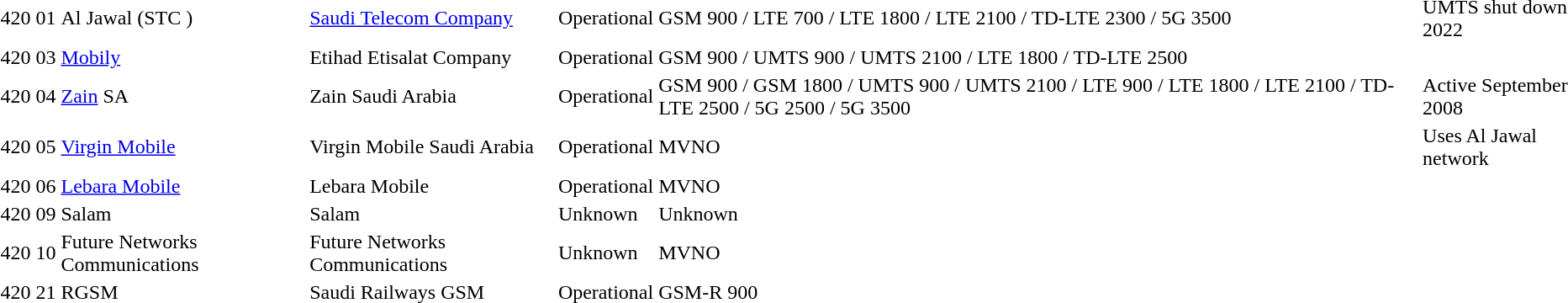<table>
<tr>
<td>420</td>
<td>01</td>
<td>Al Jawal (STC )</td>
<td><a href='#'>Saudi Telecom Company</a></td>
<td>Operational</td>
<td>GSM 900 / LTE 700 / LTE 1800 / LTE 2100 / TD-LTE 2300 / 5G 3500</td>
<td> UMTS shut down 2022</td>
</tr>
<tr>
<td>420</td>
<td>03</td>
<td><a href='#'>Mobily</a></td>
<td>Etihad Etisalat Company</td>
<td>Operational</td>
<td>GSM 900 / UMTS 900 / UMTS 2100 / LTE 1800 / TD-LTE 2500</td>
<td></td>
</tr>
<tr>
<td>420</td>
<td>04</td>
<td><a href='#'>Zain</a> SA</td>
<td>Zain Saudi Arabia</td>
<td>Operational</td>
<td>GSM 900 / GSM 1800 / UMTS 900 / UMTS 2100 / LTE 900 / LTE 1800 / LTE 2100 / TD-LTE 2500 / 5G 2500 / 5G 3500</td>
<td>Active September 2008</td>
</tr>
<tr>
<td>420</td>
<td>05</td>
<td><a href='#'>Virgin Mobile</a></td>
<td>Virgin Mobile Saudi Arabia</td>
<td>Operational</td>
<td>MVNO</td>
<td>Uses Al Jawal network</td>
</tr>
<tr>
<td>420</td>
<td>06</td>
<td><a href='#'>Lebara Mobile</a></td>
<td>Lebara Mobile</td>
<td>Operational</td>
<td>MVNO</td>
<td></td>
</tr>
<tr>
<td>420</td>
<td>09</td>
<td>Salam</td>
<td>Salam</td>
<td>Unknown</td>
<td>Unknown</td>
<td></td>
</tr>
<tr>
<td>420</td>
<td>10</td>
<td>Future Networks Communications</td>
<td>Future Networks Communications</td>
<td>Unknown</td>
<td>MVNO</td>
<td></td>
</tr>
<tr>
<td>420</td>
<td>21</td>
<td>RGSM</td>
<td>Saudi Railways GSM</td>
<td>Operational</td>
<td>GSM-R 900</td>
<td></td>
</tr>
</table>
